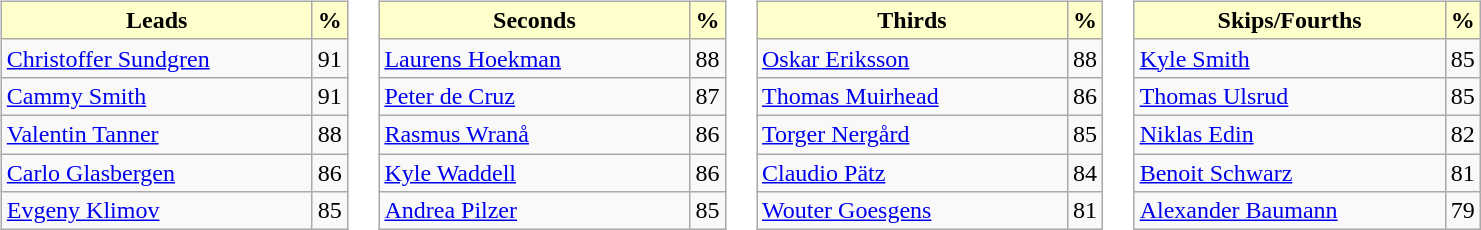<table>
<tr>
<td valign=top><br><table class="wikitable">
<tr>
<th style="background:#ffc; width:200px;">Leads</th>
<th style="background:#ffc;">%</th>
</tr>
<tr>
<td> <a href='#'>Christoffer Sundgren</a></td>
<td>91</td>
</tr>
<tr>
<td> <a href='#'>Cammy Smith</a></td>
<td>91</td>
</tr>
<tr>
<td> <a href='#'>Valentin Tanner</a></td>
<td>88</td>
</tr>
<tr>
<td> <a href='#'>Carlo Glasbergen</a></td>
<td>86</td>
</tr>
<tr>
<td> <a href='#'>Evgeny Klimov</a></td>
<td>85</td>
</tr>
</table>
</td>
<td valign=top><br><table class="wikitable">
<tr>
<th style="background:#ffc; width:200px;">Seconds</th>
<th style="background:#ffc;">%</th>
</tr>
<tr>
<td> <a href='#'>Laurens Hoekman</a></td>
<td>88</td>
</tr>
<tr>
<td> <a href='#'>Peter de Cruz</a></td>
<td>87</td>
</tr>
<tr>
<td> <a href='#'>Rasmus Wranå</a></td>
<td>86</td>
</tr>
<tr>
<td> <a href='#'>Kyle Waddell</a></td>
<td>86</td>
</tr>
<tr>
<td> <a href='#'>Andrea Pilzer</a></td>
<td>85</td>
</tr>
</table>
</td>
<td valign=top><br><table class="wikitable">
<tr>
<th style="background:#ffc; width:200px;">Thirds</th>
<th style="background:#ffc;">%</th>
</tr>
<tr>
<td> <a href='#'>Oskar Eriksson</a></td>
<td>88</td>
</tr>
<tr>
<td> <a href='#'>Thomas Muirhead</a></td>
<td>86</td>
</tr>
<tr>
<td> <a href='#'>Torger Nergård</a></td>
<td>85</td>
</tr>
<tr>
<td> <a href='#'>Claudio Pätz</a></td>
<td>84</td>
</tr>
<tr>
<td> <a href='#'>Wouter Goesgens</a></td>
<td>81</td>
</tr>
</table>
</td>
<td valign=top><br><table class="wikitable">
<tr>
<th style="background:#ffc; width:200px;">Skips/Fourths</th>
<th style="background:#ffc;">%</th>
</tr>
<tr>
<td> <a href='#'>Kyle Smith</a></td>
<td>85</td>
</tr>
<tr>
<td> <a href='#'>Thomas Ulsrud</a></td>
<td>85</td>
</tr>
<tr>
<td> <a href='#'>Niklas Edin</a></td>
<td>82</td>
</tr>
<tr>
<td> <a href='#'>Benoit Schwarz</a></td>
<td>81</td>
</tr>
<tr>
<td> <a href='#'>Alexander Baumann</a></td>
<td>79</td>
</tr>
</table>
</td>
</tr>
</table>
